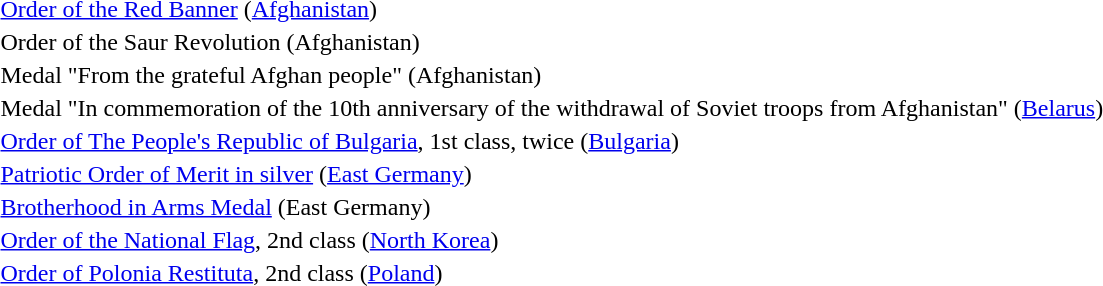<table>
<tr>
<td></td>
<td><a href='#'>Order of the Red Banner</a> (<a href='#'>Afghanistan</a>)</td>
</tr>
<tr>
<td></td>
<td>Order of the Saur Revolution (Afghanistan)</td>
</tr>
<tr>
<td></td>
<td>Medal "From the grateful Afghan people"  (Afghanistan)</td>
</tr>
<tr>
<td></td>
<td>Medal "In commemoration of the 10th anniversary of the withdrawal of Soviet troops from Afghanistan" (<a href='#'>Belarus</a>)</td>
</tr>
<tr>
<td></td>
<td><a href='#'>Order of The People's Republic of Bulgaria</a>, 1st class, twice (<a href='#'>Bulgaria</a>)</td>
</tr>
<tr>
<td></td>
<td><a href='#'>Patriotic Order of Merit in silver</a> (<a href='#'>East Germany</a>)</td>
</tr>
<tr>
<td></td>
<td><a href='#'>Brotherhood in Arms Medal</a>  (East Germany)</td>
</tr>
<tr>
<td></td>
<td><a href='#'>Order of the National Flag</a>, 2nd class (<a href='#'>North Korea</a>)</td>
</tr>
<tr>
<td></td>
<td><a href='#'>Order of Polonia Restituta</a>, 2nd class (<a href='#'>Poland</a>)</td>
</tr>
</table>
